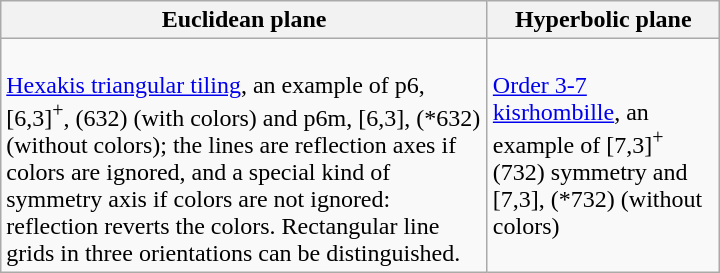<table class=wikitable width=480>
<tr>
<th>Euclidean plane</th>
<th>Hyperbolic plane</th>
</tr>
<tr valign=top>
<td><br><a href='#'>Hexakis triangular tiling</a>, an example of p6, [6,3]<sup>+</sup>, (632) (with colors) and p6m, [6,3], (*632) (without colors); the lines  are reflection axes if colors are ignored, and a special kind of symmetry axis if colors are not ignored: reflection reverts the colors. Rectangular line grids in three orientations can be distinguished.</td>
<td><br><a href='#'>Order 3-7 kisrhombille</a>, an example of [7,3]<sup>+</sup> (732) symmetry and [7,3], (*732) (without colors)</td>
</tr>
</table>
